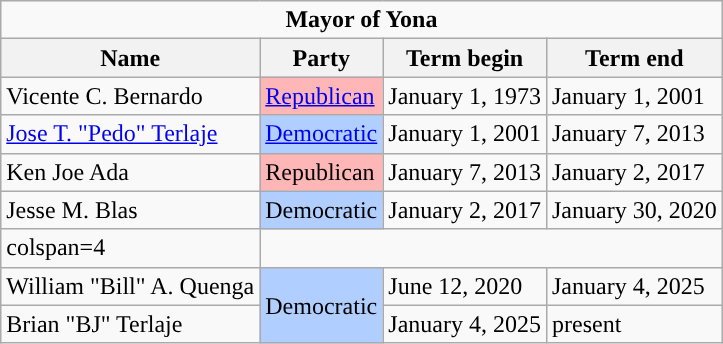<table class="wikitable">
<tr>
<td colspan="4" align=center><strong>Mayor of Yona</strong></td>
</tr>
<tr>
<th>Name</th>
<th>Party</th>
<th>Term begin</th>
<th>Term end</th>
</tr>
<tr>
<td>Vicente C. Bernardo</td>
<td style="background-color: #FFB6B6;"><a href='#'>Republican</a></td>
<td>January 1, 1973</td>
<td>January 1, 2001</td>
</tr>
<tr>
<td><a href='#'>Jose T. "Pedo" Terlaje</a></td>
<td style="background-color: #B0CEFF;"><a href='#'>Democratic</a></td>
<td>January 1, 2001</td>
<td>January 7, 2013</td>
</tr>
<tr>
<td>Ken Joe Ada</td>
<td style="background-color: #FFB6B6;">Republican</td>
<td>January 7, 2013</td>
<td>January 2, 2017</td>
</tr>
<tr>
<td>Jesse M. Blas</td>
<td style="background-color: #B0CEFF;">Democratic</td>
<td>January 2, 2017</td>
<td>January 30, 2020</td>
</tr>
<tr>
<td>colspan=4 </td>
</tr>
<tr>
<td>William "Bill" A. Quenga</td>
<td style="background-color: #B0CEFF"; rowspan="2">Democratic</td>
<td>June 12, 2020</td>
<td>January 4, 2025</td>
</tr>
<tr>
<td>Brian "BJ" Terlaje</td>
<td>January 4, 2025</td>
<td>present</td>
</tr>
</table>
